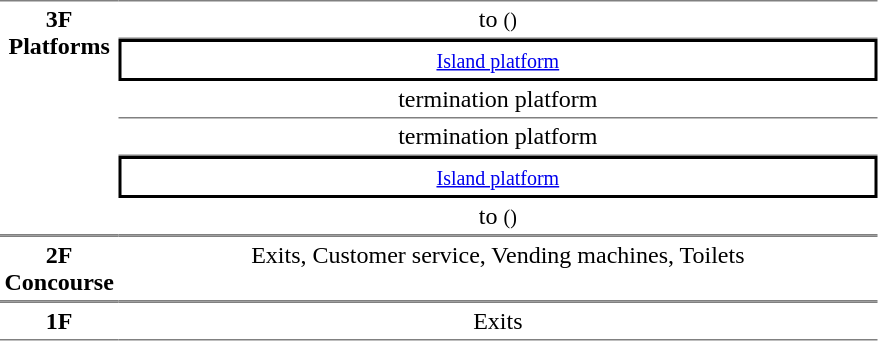<table table border=0 cellspacing=0 cellpadding=3>
<tr>
<td style="border-bottom:solid 1px gray;border-top:solid 1px gray;text-align:center" rowspan="6" valign=top width=50><strong>3F<br>Platforms</strong></td>
<td style="border-bottom:solid 1px gray;border-top:solid 1px gray;text-align:center;">  to  <small>()</small></td>
</tr>
<tr>
<td style="border-right:solid 2px black;border-left:solid 2px black;border-top:solid 2px black;border-bottom:solid 2px black;text-align:center;"><small><a href='#'>Island platform</a></small></td>
</tr>
<tr>
<td style="border-bottom:solid 1px gray;text-align:center;"> termination platform </td>
</tr>
<tr>
<td style="border-bottom:solid 1px gray;text-align:center;">  termination platform</td>
</tr>
<tr>
<td style="border-right:solid 2px black;border-left:solid 2px black;border-top:solid 2px black;border-bottom:solid 2px black;text-align:center;"><small><a href='#'>Island platform</a></small></td>
</tr>
<tr>
<td style="border-bottom:solid 1px gray;text-align:center;"> to  <small>()</small> </td>
</tr>
<tr>
<td style="border-bottom:solid 1px gray; border-top:solid 1px gray;text-align:center" valign=top><strong>2F<br>Concourse</strong></td>
<td style="border-bottom:solid 1px gray; border-top:solid 1px gray;text-align:center" valign=top width=500>Exits, Customer service, Vending machines, Toilets</td>
</tr>
<tr>
<td style="border-bottom:solid 1px gray; border-top:solid 1px gray;text-align:center" valign=top><strong>1F</strong></td>
<td style="border-bottom:solid 1px gray; border-top:solid 1px gray;text-align:center" valign=top width=500>Exits</td>
</tr>
</table>
